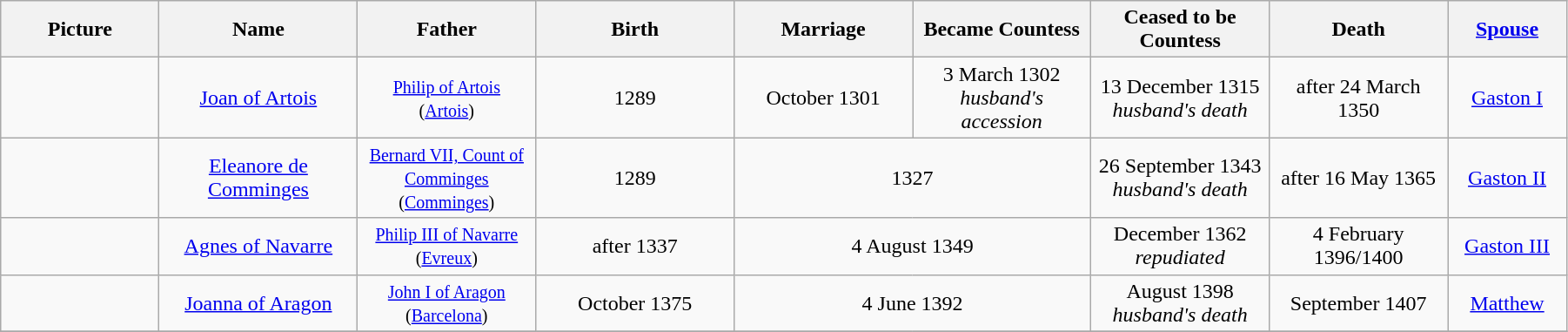<table width=95% class="wikitable">
<tr>
<th width = "8%">Picture</th>
<th width = "10%">Name</th>
<th width = "9%">Father</th>
<th width = "10%">Birth</th>
<th width = "9%">Marriage</th>
<th width = "9%">Became Countess</th>
<th width = "9%">Ceased to be Countess</th>
<th width = "9%">Death</th>
<th width = "6%"><a href='#'>Spouse</a></th>
</tr>
<tr>
<td align="center"></td>
<td align="center"><a href='#'>Joan of Artois</a></td>
<td align="center"><small><a href='#'>Philip of Artois</a><br>(<a href='#'>Artois</a>)</small></td>
<td align="center">1289</td>
<td align="center">October 1301</td>
<td align="center">3 March 1302<br><em>husband's accession</em></td>
<td align="center">13 December 1315<br><em>husband's death</em></td>
<td align="center">after 24 March 1350</td>
<td align="center"><a href='#'>Gaston I</a></td>
</tr>
<tr>
<td align="center"></td>
<td align="center"><a href='#'>Eleanore de Comminges</a></td>
<td align="center"><small><a href='#'>Bernard VII, Count of Comminges</a><br>(<a href='#'>Comminges</a>)</small></td>
<td align="center">1289</td>
<td align="center" colspan="2">1327</td>
<td align="center">26 September 1343<br><em>husband's death</em></td>
<td align="center">after 16 May 1365</td>
<td align="center"><a href='#'>Gaston II</a></td>
</tr>
<tr>
<td align="center"></td>
<td align="center"><a href='#'>Agnes of Navarre</a></td>
<td align="center"><small><a href='#'>Philip III of Navarre</a><br>(<a href='#'>Evreux</a>)</small></td>
<td align="center">after 1337</td>
<td align="center" colspan="2">4 August 1349</td>
<td align="center">December 1362<br><em>repudiated</em></td>
<td align="center">4 February 1396/1400</td>
<td align="center"><a href='#'>Gaston III</a></td>
</tr>
<tr>
<td align="center"></td>
<td align="center"><a href='#'>Joanna of Aragon</a></td>
<td align="center"><small><a href='#'>John I of Aragon</a><br>(<a href='#'>Barcelona</a>)</small></td>
<td align="center">October 1375</td>
<td align="center" colspan="2">4 June 1392</td>
<td align="center">August 1398<br><em>husband's death</em></td>
<td align="center">September 1407</td>
<td align="center"><a href='#'>Matthew</a></td>
</tr>
<tr>
</tr>
</table>
